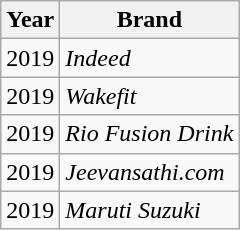<table class="wikitable sortable" style="font-size:100%">
<tr style="text-align:center;">
<th>Year</th>
<th>Brand</th>
</tr>
<tr>
<td>2019</td>
<td><em>Indeed</em></td>
</tr>
<tr>
<td>2019</td>
<td><em>Wakefit</em></td>
</tr>
<tr>
<td>2019</td>
<td><em>Rio Fusion Drink</em></td>
</tr>
<tr>
<td>2019</td>
<td><em>Jeevansathi.com</em></td>
</tr>
<tr>
<td>2019</td>
<td><em>Maruti Suzuki</em></td>
</tr>
</table>
